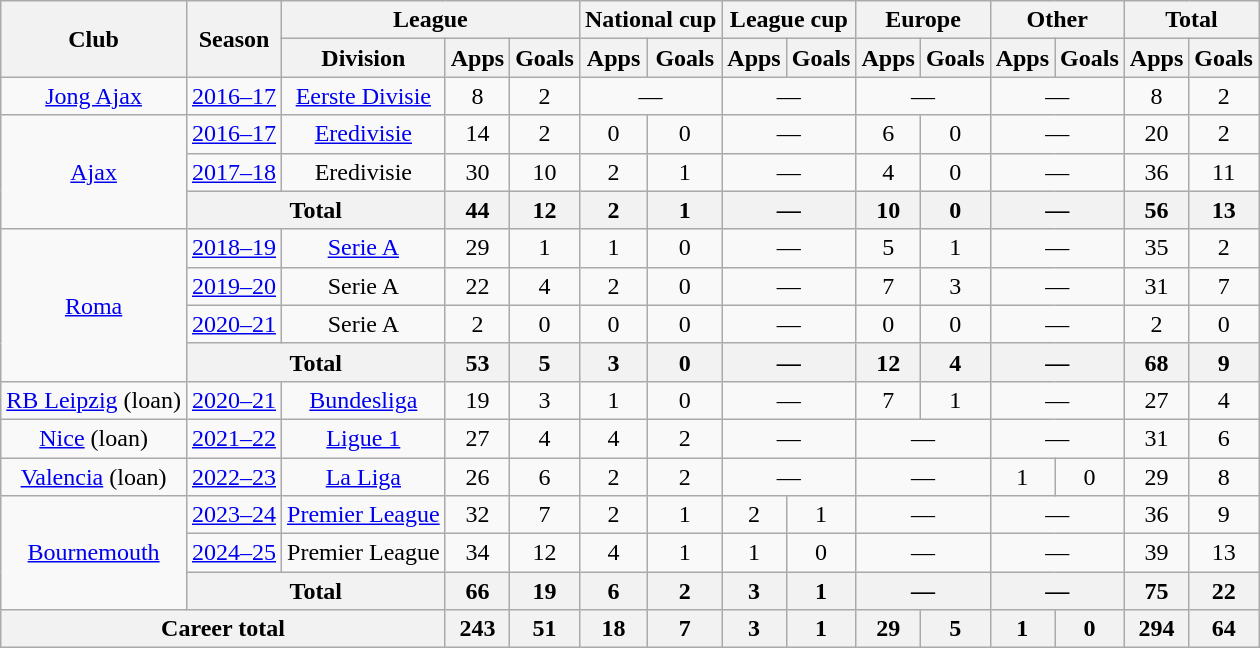<table class="wikitable" style="text-align:center">
<tr>
<th rowspan="2">Club</th>
<th rowspan="2">Season</th>
<th colspan="3">League</th>
<th colspan="2">National cup</th>
<th colspan="2">League cup</th>
<th colspan="2">Europe</th>
<th colspan="2">Other</th>
<th colspan="2">Total</th>
</tr>
<tr>
<th>Division</th>
<th>Apps</th>
<th>Goals</th>
<th>Apps</th>
<th>Goals</th>
<th>Apps</th>
<th>Goals</th>
<th>Apps</th>
<th>Goals</th>
<th>Apps</th>
<th>Goals</th>
<th>Apps</th>
<th>Goals</th>
</tr>
<tr>
<td><a href='#'>Jong Ajax</a></td>
<td><a href='#'>2016–17</a></td>
<td><a href='#'>Eerste Divisie</a></td>
<td>8</td>
<td>2</td>
<td colspan="2">—</td>
<td colspan="2">—</td>
<td colspan="2">—</td>
<td colspan="2">—</td>
<td>8</td>
<td>2</td>
</tr>
<tr>
<td rowspan="3"><a href='#'>Ajax</a></td>
<td><a href='#'>2016–17</a></td>
<td><a href='#'>Eredivisie</a></td>
<td>14</td>
<td>2</td>
<td>0</td>
<td>0</td>
<td colspan="2">—</td>
<td>6</td>
<td>0</td>
<td colspan="2">—</td>
<td>20</td>
<td>2</td>
</tr>
<tr>
<td><a href='#'>2017–18</a></td>
<td>Eredivisie</td>
<td>30</td>
<td>10</td>
<td>2</td>
<td>1</td>
<td colspan="2">—</td>
<td>4</td>
<td>0</td>
<td colspan="2">—</td>
<td>36</td>
<td>11</td>
</tr>
<tr>
<th colspan="2">Total</th>
<th>44</th>
<th>12</th>
<th>2</th>
<th>1</th>
<th colspan="2">—</th>
<th>10</th>
<th>0</th>
<th colspan="2">—</th>
<th>56</th>
<th>13</th>
</tr>
<tr>
<td rowspan="4"><a href='#'>Roma</a></td>
<td><a href='#'>2018–19</a></td>
<td><a href='#'>Serie A</a></td>
<td>29</td>
<td>1</td>
<td>1</td>
<td>0</td>
<td colspan="2">—</td>
<td>5</td>
<td>1</td>
<td colspan="2">—</td>
<td>35</td>
<td>2</td>
</tr>
<tr>
<td><a href='#'>2019–20</a></td>
<td>Serie A</td>
<td>22</td>
<td>4</td>
<td>2</td>
<td>0</td>
<td colspan="2">—</td>
<td>7</td>
<td>3</td>
<td colspan="2">—</td>
<td>31</td>
<td>7</td>
</tr>
<tr>
<td><a href='#'>2020–21</a></td>
<td>Serie A</td>
<td>2</td>
<td>0</td>
<td>0</td>
<td>0</td>
<td colspan="2">—</td>
<td>0</td>
<td>0</td>
<td colspan="2">—</td>
<td>2</td>
<td>0</td>
</tr>
<tr>
<th colspan="2">Total</th>
<th>53</th>
<th>5</th>
<th>3</th>
<th>0</th>
<th colspan="2">—</th>
<th>12</th>
<th>4</th>
<th colspan="2">—</th>
<th>68</th>
<th>9</th>
</tr>
<tr>
<td><a href='#'>RB Leipzig</a> (loan)</td>
<td><a href='#'>2020–21</a></td>
<td><a href='#'>Bundesliga</a></td>
<td>19</td>
<td>3</td>
<td>1</td>
<td>0</td>
<td colspan="2">—</td>
<td>7</td>
<td>1</td>
<td colspan="2">—</td>
<td>27</td>
<td>4</td>
</tr>
<tr>
<td><a href='#'>Nice</a> (loan)</td>
<td><a href='#'>2021–22</a></td>
<td><a href='#'>Ligue 1</a></td>
<td>27</td>
<td>4</td>
<td>4</td>
<td>2</td>
<td colspan="2">—</td>
<td colspan="2">—</td>
<td colspan="2">—</td>
<td>31</td>
<td>6</td>
</tr>
<tr>
<td><a href='#'>Valencia</a> (loan)</td>
<td><a href='#'>2022–23</a></td>
<td><a href='#'>La Liga</a></td>
<td>26</td>
<td>6</td>
<td>2</td>
<td>2</td>
<td colspan="2">—</td>
<td colspan="2">—</td>
<td>1</td>
<td>0</td>
<td>29</td>
<td>8</td>
</tr>
<tr>
<td rowspan="3"><a href='#'>Bournemouth</a></td>
<td><a href='#'>2023–24</a></td>
<td><a href='#'>Premier League</a></td>
<td>32</td>
<td>7</td>
<td>2</td>
<td>1</td>
<td>2</td>
<td>1</td>
<td colspan="2">—</td>
<td colspan="2">—</td>
<td>36</td>
<td>9</td>
</tr>
<tr>
<td><a href='#'>2024–25</a></td>
<td>Premier League</td>
<td>34</td>
<td>12</td>
<td>4</td>
<td>1</td>
<td>1</td>
<td>0</td>
<td colspan="2">—</td>
<td colspan="2">—</td>
<td>39</td>
<td>13</td>
</tr>
<tr>
<th colspan="2">Total</th>
<th>66</th>
<th>19</th>
<th>6</th>
<th>2</th>
<th>3</th>
<th>1</th>
<th colspan="2">—</th>
<th colspan="2">—</th>
<th>75</th>
<th>22</th>
</tr>
<tr>
<th colspan="3">Career total</th>
<th>243</th>
<th>51</th>
<th>18</th>
<th>7</th>
<th>3</th>
<th>1</th>
<th>29</th>
<th>5</th>
<th>1</th>
<th>0</th>
<th>294</th>
<th>64</th>
</tr>
</table>
